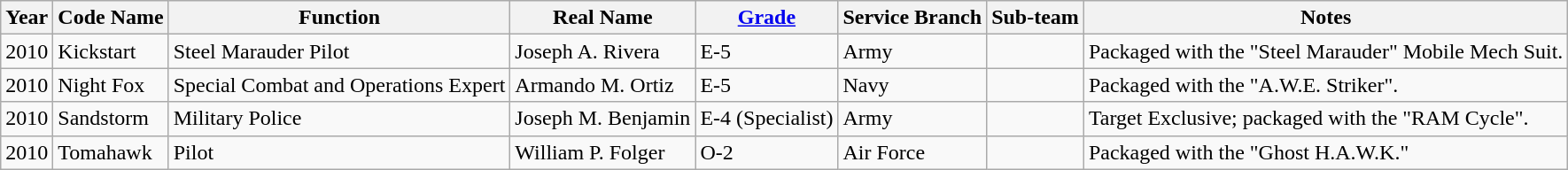<table class="wikitable sortable" align="left" style="margin:auto;">
<tr>
<th>Year</th>
<th>Code Name</th>
<th>Function</th>
<th>Real Name</th>
<th><a href='#'>Grade</a></th>
<th>Service Branch</th>
<th>Sub-team</th>
<th>Notes</th>
</tr>
<tr>
<td>2010</td>
<td>Kickstart</td>
<td>Steel Marauder Pilot</td>
<td>Joseph A. Rivera</td>
<td>E-5</td>
<td>Army</td>
<td></td>
<td>Packaged with the "Steel Marauder" Mobile Mech Suit.</td>
</tr>
<tr>
<td>2010</td>
<td>Night Fox</td>
<td>Special Combat and Operations Expert</td>
<td>Armando M. Ortiz</td>
<td>E-5</td>
<td>Navy</td>
<td></td>
<td>Packaged with the "A.W.E. Striker".</td>
</tr>
<tr>
<td>2010</td>
<td>Sandstorm</td>
<td>Military Police</td>
<td>Joseph M. Benjamin</td>
<td>E-4 (Specialist)</td>
<td>Army</td>
<td></td>
<td>Target Exclusive; packaged with the "RAM Cycle".</td>
</tr>
<tr>
<td>2010</td>
<td>Tomahawk</td>
<td>Pilot</td>
<td>William P. Folger</td>
<td>O-2</td>
<td>Air Force</td>
<td></td>
<td>Packaged with the "Ghost H.A.W.K."</td>
</tr>
</table>
